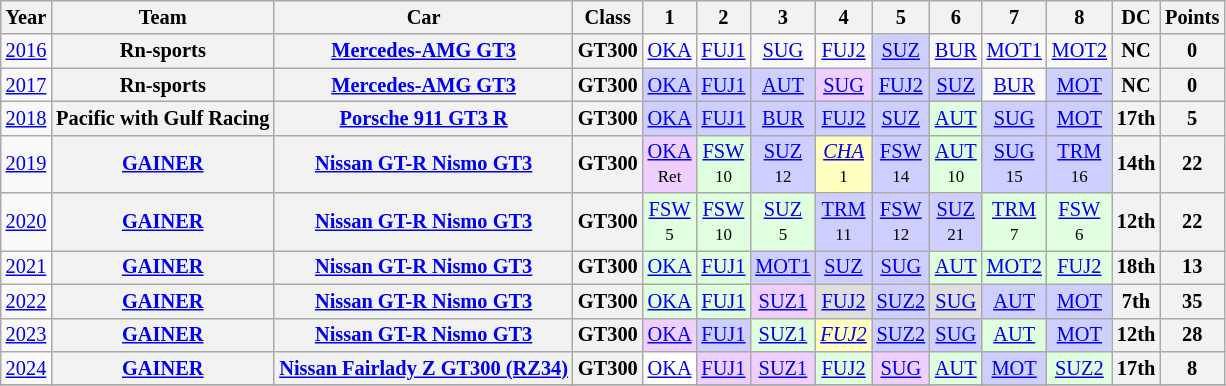<table class="wikitable" style="text-align:center; font-size:85%">
<tr>
<th>Year</th>
<th>Team</th>
<th>Car</th>
<th>Class</th>
<th>1</th>
<th>2</th>
<th>3</th>
<th>4</th>
<th>5</th>
<th>6</th>
<th>7</th>
<th>8</th>
<th>DC</th>
<th>Points</th>
</tr>
<tr>
<td><a href='#'>2016</a></td>
<th nowrap>Rn-sports</th>
<th nowrap><a href='#'>Mercedes-AMG GT3</a></th>
<th>GT300</th>
<td style="background:#;"><a href='#'>OKA</a><br></td>
<td style="background:#;"><a href='#'>FUJ1</a><br></td>
<td style="background:#;"><a href='#'>SUG</a><br></td>
<td style="background:#;"><a href='#'>FUJ2</a><br></td>
<td style="background:#cfcfff;"><a href='#'>SUZ</a><br></td>
<td style="background:#;"><a href='#'>BUR</a><br></td>
<td style="background:#;"><a href='#'>MOT1</a><br></td>
<td style="background:#;"><a href='#'>MOT2</a><br></td>
<th>NC</th>
<th>0</th>
</tr>
<tr>
<td><a href='#'>2017</a></td>
<th nowrap>Rn-sports</th>
<th nowrap><a href='#'>Mercedes-AMG GT3</a></th>
<th>GT300</th>
<td style="background:#cfcfff;"><a href='#'>OKA</a><br></td>
<td style="background:#cfcfff;"><a href='#'>FUJ1</a><br></td>
<td style="background:#cfcfff;"><a href='#'>AUT</a><br></td>
<td style="background:#EFCFFF;"><a href='#'>SUG</a><br></td>
<td style="background:#cfcfff;"><a href='#'>FUJ2</a><br></td>
<td style="background:#cfcfff;"><a href='#'>SUZ</a><br></td>
<td style="background:#;"><a href='#'>BUR</a><br></td>
<td style="background:#cfcfff;"><a href='#'>MOT</a><br></td>
<th>NC</th>
<th>0</th>
</tr>
<tr>
<td><a href='#'>2018</a></td>
<th nowrap>Pacific with Gulf Racing</th>
<th nowrap><a href='#'>Porsche 911 GT3 R</a></th>
<th>GT300</th>
<td style="background:#cfcfff;"><a href='#'>OKA</a><br></td>
<td style="background:#cfcfff;"><a href='#'>FUJ1</a><br></td>
<td style="background:#cfcfff;"><a href='#'>BUR</a><br></td>
<td style="background:#cfcfff;"><a href='#'>FUJ2</a><br></td>
<td style="background:#cfcfff;"><a href='#'>SUZ</a><br></td>
<td style="background:#dfffdf;"><a href='#'>AUT</a><br></td>
<td style="background:#cfcfff;"><a href='#'>SUG</a><br></td>
<td style="background:#cfcfff;"><a href='#'>MOT</a><br></td>
<th>17th</th>
<th>5</th>
</tr>
<tr>
<td><a href='#'>2019</a></td>
<th nowrap><a href='#'>GAINER</a></th>
<th nowrap><a href='#'>Nissan GT-R Nismo GT3</a></th>
<th>GT300</th>
<td bgcolor="#EFCFFF"><a href='#'>OKA</a><br><small>Ret</small></td>
<td bgcolor="#DFFFDF"><a href='#'>FSW</a><br><small>10</small></td>
<td bgcolor="#CFCFFF"><a href='#'>SUZ</a><br><small>12</small></td>
<td bgcolor="#FFFFBF"><em><a href='#'>CHA</a></em><br><small>1</small></td>
<td bgcolor="#CFCFFF"><a href='#'>FSW</a><br><small>14</small></td>
<td bgcolor="#DFFFDF"><a href='#'>AUT</a><br><small>10</small></td>
<td bgcolor="#CFCFFF"><a href='#'>SUG</a><br><small>15</small></td>
<td bgcolor="#CFCFFF"><a href='#'>TRM</a><br><small>16</small></td>
<th>14th</th>
<th>22</th>
</tr>
<tr>
<td><a href='#'>2020</a></td>
<th nowrap><a href='#'>GAINER</a></th>
<th nowrap><a href='#'>Nissan GT-R Nismo GT3</a></th>
<th>GT300</th>
<td bgcolor="#DFFFDF"><a href='#'>FSW</a><br><small>5</small></td>
<td bgcolor="#DFFFDF"><a href='#'>FSW</a><br><small>10</small></td>
<td bgcolor="#DFFFDF"><a href='#'>SUZ</a><br><small>5</small></td>
<td bgcolor="#CFCFFF"><a href='#'>TRM</a><br><small>11</small></td>
<td bgcolor="#CFCFFF"><a href='#'>FSW</a><br><small>12</small></td>
<td bgcolor="#CFCFFF"><a href='#'>SUZ</a><br><small>21</small></td>
<td bgcolor="#DFFFDF"><a href='#'>TRM</a><br><small>7</small></td>
<td bgcolor="#DFFFDF"><a href='#'>FSW</a><br><small>6</small></td>
<th>12th</th>
<th>22</th>
</tr>
<tr>
<td><a href='#'>2021</a></td>
<th nowrap><a href='#'>GAINER</a></th>
<th nowrap><a href='#'>Nissan GT-R Nismo GT3</a></th>
<th>GT300</th>
<td style="background:#dfffdf;"><a href='#'>OKA</a><br></td>
<td style="background:#dfffdf;"><a href='#'>FUJ1</a><br></td>
<td style="background:#cfcfff;"><a href='#'>MOT1</a><br></td>
<td style="background:#cfcfff;"><a href='#'>SUZ</a><br></td>
<td style="background:#cfcfff;"><a href='#'>SUG</a><br></td>
<td style="background:#dfffdf;"><a href='#'>AUT</a><br></td>
<td style="background:#dfffdf;"><a href='#'>MOT2</a><br></td>
<td style="background:#dfffdf;"><a href='#'>FUJ2</a><br></td>
<th>18th</th>
<th>13</th>
</tr>
<tr>
<td><a href='#'>2022</a></td>
<th nowrap><a href='#'>GAINER</a></th>
<th nowrap><a href='#'>Nissan GT-R Nismo GT3</a></th>
<th>GT300</th>
<td style="background:#dfffdf;"><a href='#'>OKA</a><br></td>
<td style="background:#dfffdf;"><a href='#'>FUJ1</a><br></td>
<td style="background:#efcfff;"><a href='#'>SUZ1</a><br></td>
<td style="background:#dfdfdf;"><a href='#'>FUJ2</a><br></td>
<td style="background:#cfcfff;"><a href='#'>SUZ2</a><br></td>
<td style="background:#dfdfdf;"><a href='#'>SUG</a><br></td>
<td style="background:#cfcfff;"><a href='#'>AUT</a><br></td>
<td style="background:#cfcfff;"><a href='#'>MOT</a><br></td>
<th>7th</th>
<th>35</th>
</tr>
<tr>
<td><a href='#'>2023</a></td>
<th nowrap><a href='#'>GAINER</a></th>
<th nowrap><a href='#'>Nissan GT-R Nismo GT3</a></th>
<th>GT300</th>
<td style="background:#efcfff;"><a href='#'>OKA</a><br></td>
<td style="background:#cfcfff;"><a href='#'>FUJ1</a><br></td>
<td style="background:#dfffdf;"><a href='#'>SUZ1</a><br></td>
<td style="background:#ffffbf;"><em><a href='#'>FUJ2</a><br></em></td>
<td style="background:#cfcfff;"><a href='#'>SUZ2</a><br></td>
<td style="background:#cfcfff;"><a href='#'>SUG</a><br></td>
<td style="background:#dfffdf;"><a href='#'>AUT</a><br></td>
<td style="background:#cfcfff;"><a href='#'>MOT</a><br></td>
<th>12th</th>
<th>28</th>
</tr>
<tr>
<td><a href='#'>2024</a></td>
<th nowrap><a href='#'>GAINER</a></th>
<th nowrap><a href='#'>Nissan Fairlady Z GT300 (RZ34)</a></th>
<th>GT300</th>
<td style="background:#FFFFFF;"><a href='#'>OKA</a><br></td>
<td style="background:#efcfff;"><a href='#'>FUJ1</a><br></td>
<td style="background:#efcfff;"><a href='#'>SUZ1</a><br></td>
<td style="background:#dfffdf;"><a href='#'>FUJ2</a><br></td>
<td style="background:#efcfff;"><a href='#'>SUG</a><br></td>
<td style="background:#dfffdf;"><a href='#'>AUT</a><br></td>
<td style="background:#cfcfff;"><a href='#'>MOT</a><br></td>
<td style="background:#dfffdf;"><a href='#'>SUZ2</a><br></td>
<th>17th</th>
<th>8</th>
</tr>
<tr>
</tr>
</table>
